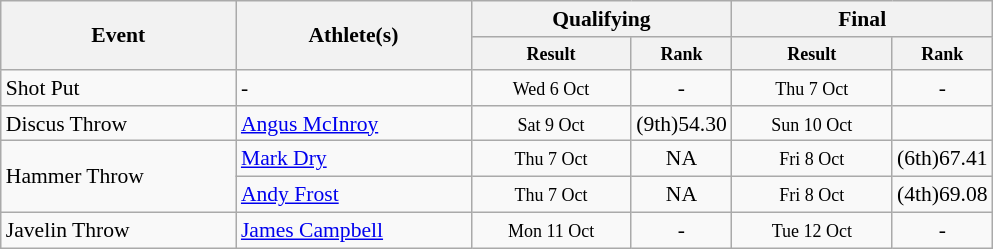<table class=wikitable style="font-size:90%">
<tr>
<th rowspan="2" width=150>Event</th>
<th rowspan="2" width=150>Athlete(s)</th>
<th colspan="2" width=150>Qualifying</th>
<th colspan="2" width=150>Final</th>
</tr>
<tr>
<th style="line-height:1em" width=100><small>Result</small></th>
<th style="line-height:1em" width=50><small>Rank</small></th>
<th style="line-height:1em" width=100><small>Result</small></th>
<th style="line-height:1em" width=50><small>Rank</small></th>
</tr>
<tr>
<td>Shot Put</td>
<td>-</td>
<td align="center"><small>Wed 6 Oct</small></td>
<td align="center">-</td>
<td align="center"><small>Thu 7 Oct</small></td>
<td align="center">-</td>
</tr>
<tr>
<td>Discus Throw</td>
<td><a href='#'>Angus McInroy</a></td>
<td align="center"><small>Sat 9 Oct</small></td>
<td align="center">(9th)54.30</td>
<td align="center"><small>Sun 10 Oct</small></td>
<td align="center"></td>
</tr>
<tr>
<td rowspan=2>Hammer Throw</td>
<td><a href='#'>Mark Dry</a></td>
<td align="center"><small>Thu 7 Oct</small></td>
<td align="center">NA</td>
<td align="center"><small>Fri 8 Oct</small></td>
<td align="center">(6th)67.41</td>
</tr>
<tr>
<td><a href='#'>Andy Frost</a></td>
<td align="center"><small>Thu 7 Oct</small></td>
<td align="center">NA</td>
<td align="center"><small>Fri 8 Oct</small></td>
<td align="center">(4th)69.08</td>
</tr>
<tr>
<td>Javelin Throw</td>
<td><a href='#'>James Campbell</a></td>
<td align="center"><small>Mon 11 Oct</small></td>
<td align="center">-</td>
<td align="center"><small>Tue 12 Oct</small></td>
<td align="center">-</td>
</tr>
</table>
